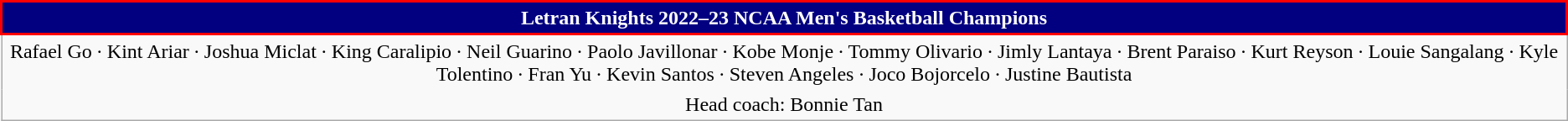<table class="wikitable" style="text-align: center">
<tr>
<th style = "background:#020080; border:2px solid red; color:white">Letran Knights 2022–23 NCAA Men's Basketball Champions</th>
</tr>
<tr>
<td style="border-style: none none none none;">Rafael Go · Kint Ariar · Joshua Miclat · King Caralipio · Neil Guarino · Paolo Javillonar · Kobe Monje · Tommy Olivario · Jimly Lantaya · Brent Paraiso · Kurt Reyson · Louie Sangalang · Kyle Tolentino · Fran Yu · Kevin Santos · Steven Angeles · Joco Bojorcelo · Justine Bautista</td>
</tr>
<tr>
<td style="border-style: none none none none;">Head coach: Bonnie Tan</td>
</tr>
</table>
